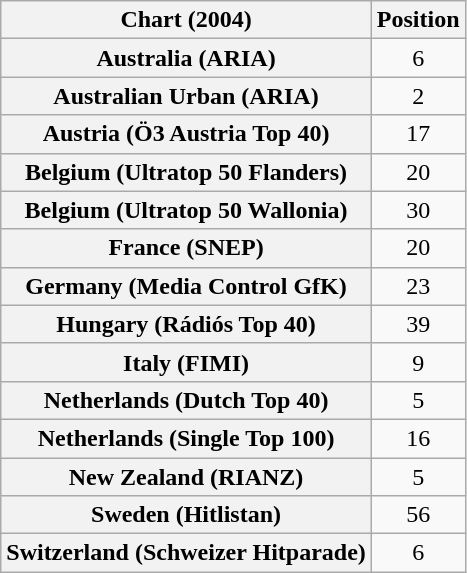<table class="wikitable sortable plainrowheaders" style="text-align:center">
<tr>
<th>Chart (2004)</th>
<th>Position</th>
</tr>
<tr>
<th scope="row">Australia (ARIA)</th>
<td>6</td>
</tr>
<tr>
<th scope="row">Australian Urban (ARIA)</th>
<td>2</td>
</tr>
<tr>
<th scope="row">Austria (Ö3 Austria Top 40)</th>
<td>17</td>
</tr>
<tr>
<th scope="row">Belgium (Ultratop 50 Flanders)</th>
<td>20</td>
</tr>
<tr>
<th scope="row">Belgium (Ultratop 50 Wallonia)</th>
<td>30</td>
</tr>
<tr>
<th scope="row">France (SNEP)</th>
<td>20</td>
</tr>
<tr>
<th scope="row">Germany (Media Control GfK)</th>
<td>23</td>
</tr>
<tr>
<th scope="row">Hungary (Rádiós Top 40)</th>
<td>39</td>
</tr>
<tr>
<th scope="row">Italy (FIMI)</th>
<td>9</td>
</tr>
<tr>
<th scope="row">Netherlands (Dutch Top 40)</th>
<td>5</td>
</tr>
<tr>
<th scope="row">Netherlands (Single Top 100)</th>
<td>16</td>
</tr>
<tr>
<th scope="row">New Zealand (RIANZ)</th>
<td>5</td>
</tr>
<tr>
<th scope="row">Sweden (Hitlistan)</th>
<td>56</td>
</tr>
<tr>
<th scope="row">Switzerland (Schweizer Hitparade)</th>
<td>6</td>
</tr>
</table>
